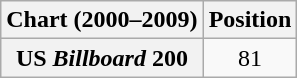<table class="wikitable plainrowheaders">
<tr>
<th scope="col">Chart (2000–2009)</th>
<th scope="col">Position</th>
</tr>
<tr>
<th scope="row">US <em>Billboard</em> 200</th>
<td style="text-align:center;">81</td>
</tr>
</table>
